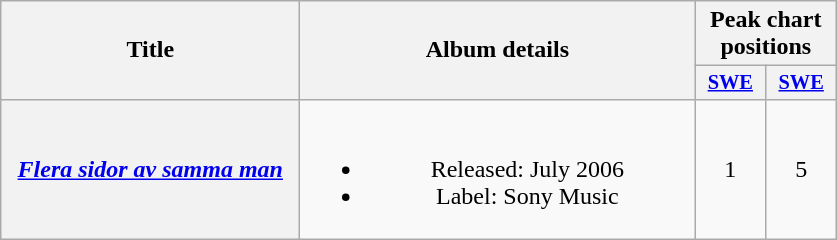<table class="wikitable plainrowheaders" style="text-align:center;" border="1">
<tr>
<th scope="col" rowspan="2" style="width:12em;">Title</th>
<th scope="col" rowspan="2" style="width:16em;">Album details</th>
<th scope="col" colspan="2">Peak chart<br>positions</th>
</tr>
<tr>
<th scope="col" style="width:3em; font-size:85%"><a href='#'>SWE</a><br></th>
<th scope="col" style="width:3em; font-size:85%"><a href='#'>SWE</a><br></th>
</tr>
<tr>
<th scope="row"><em><a href='#'>Flera sidor av samma man</a></em></th>
<td><br><ul><li>Released: July 2006</li><li>Label: Sony Music</li></ul></td>
<td>1</td>
<td>5</td>
</tr>
</table>
